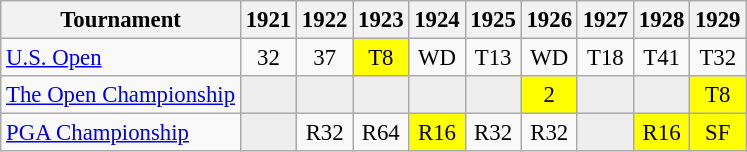<table class="wikitable" style="font-size:95%;text-align:center;">
<tr>
<th>Tournament</th>
<th>1921</th>
<th>1922</th>
<th>1923</th>
<th>1924</th>
<th>1925</th>
<th>1926</th>
<th>1927</th>
<th>1928</th>
<th>1929</th>
</tr>
<tr>
<td align=left><a href='#'>U.S. Open</a></td>
<td>32</td>
<td>37</td>
<td style="background:yellow;">T8</td>
<td>WD</td>
<td>T13</td>
<td>WD</td>
<td>T18</td>
<td>T41</td>
<td>T32</td>
</tr>
<tr>
<td align=left><a href='#'>The Open Championship</a></td>
<td style="background:#eeeeee;"></td>
<td style="background:#eeeeee;"></td>
<td style="background:#eeeeee;"></td>
<td style="background:#eeeeee;"></td>
<td style="background:#eeeeee;"></td>
<td style="background:yellow;">2</td>
<td style="background:#eeeeee;"></td>
<td style="background:#eeeeee;"></td>
<td style="background:yellow;">T8</td>
</tr>
<tr>
<td align=left><a href='#'>PGA Championship</a></td>
<td style="background:#eeeeee;"></td>
<td>R32</td>
<td>R64</td>
<td style="background:yellow;">R16</td>
<td>R32</td>
<td>R32</td>
<td style="background:#eeeeee;"></td>
<td style="background:yellow;">R16</td>
<td style="background:yellow;">SF</td>
</tr>
</table>
